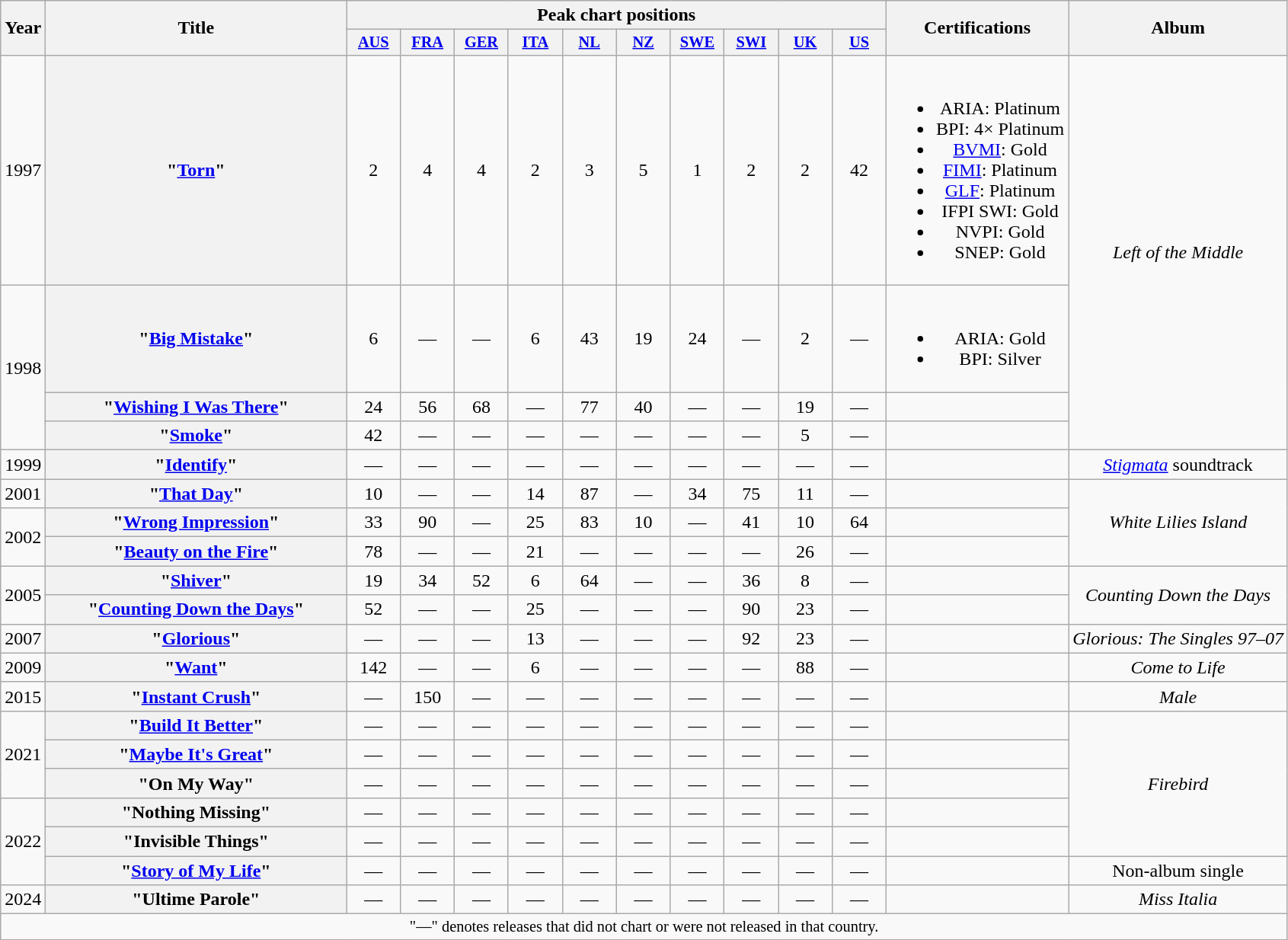<table class="wikitable plainrowheaders" style="text-align:center;">
<tr>
<th scope="col" rowspan="2" style="width:1em;">Year</th>
<th scope="col" rowspan="2" style="width:16em;">Title</th>
<th scope="col" colspan="10">Peak chart positions</th>
<th scope="col" rowspan="2">Certifications</th>
<th scope="col" rowspan="2">Album</th>
</tr>
<tr>
<th scope="col" style="width:3em;font-size:85%;"><a href='#'>AUS</a><br></th>
<th scope="col" style="width:3em;font-size:85%;"><a href='#'>FRA</a><br></th>
<th scope="col" style="width:3em;font-size:85%;"><a href='#'>GER</a><br></th>
<th scope="col" style="width:3em;font-size:85%;"><a href='#'>ITA</a><br></th>
<th scope="col" style="width:3em;font-size:85%;"><a href='#'>NL</a><br></th>
<th scope="col" style="width:3em;font-size:85%;"><a href='#'>NZ</a><br></th>
<th scope="col" style="width:3em;font-size:85%;"><a href='#'>SWE</a><br></th>
<th scope="col" style="width:3em;font-size:85%;"><a href='#'>SWI</a><br></th>
<th scope="col" style="width:3em;font-size:85%;"><a href='#'>UK</a><br></th>
<th scope="col" style="width:3em;font-size:85%;"><a href='#'>US</a><br></th>
</tr>
<tr>
<td>1997</td>
<th scope="row">"<a href='#'>Torn</a>"</th>
<td>2</td>
<td>4</td>
<td>4</td>
<td>2</td>
<td>3</td>
<td>5</td>
<td>1</td>
<td>2</td>
<td>2</td>
<td>42</td>
<td><br><ul><li>ARIA: Platinum</li><li>BPI: 4× Platinum</li><li><a href='#'>BVMI</a>: Gold</li><li><a href='#'>FIMI</a>: Platinum</li><li><a href='#'>GLF</a>: Platinum</li><li>IFPI SWI: Gold</li><li>NVPI: Gold</li><li>SNEP: Gold</li></ul></td>
<td rowspan="4"><em>Left of the Middle</em></td>
</tr>
<tr>
<td rowspan="3">1998</td>
<th scope="row">"<a href='#'>Big Mistake</a>"</th>
<td>6</td>
<td>—</td>
<td>—</td>
<td>6</td>
<td>43</td>
<td>19</td>
<td>24</td>
<td>—</td>
<td>2</td>
<td>—</td>
<td><br><ul><li>ARIA: Gold</li><li>BPI: Silver</li></ul></td>
</tr>
<tr>
<th scope="row">"<a href='#'>Wishing I Was There</a>"</th>
<td>24</td>
<td>56</td>
<td>68</td>
<td>—</td>
<td>77</td>
<td>40</td>
<td>—</td>
<td>—</td>
<td>19</td>
<td>—</td>
<td></td>
</tr>
<tr>
<th scope="row">"<a href='#'>Smoke</a>"</th>
<td>42</td>
<td>—</td>
<td>—</td>
<td>—</td>
<td>—</td>
<td>—</td>
<td>—</td>
<td>—</td>
<td>5</td>
<td>—</td>
<td></td>
</tr>
<tr>
<td>1999</td>
<th scope="row">"<a href='#'>Identify</a>"</th>
<td>—</td>
<td>—</td>
<td>—</td>
<td>—</td>
<td>—</td>
<td>—</td>
<td>—</td>
<td>—</td>
<td>—</td>
<td>—</td>
<td></td>
<td><em><a href='#'>Stigmata</a></em> soundtrack</td>
</tr>
<tr>
<td>2001</td>
<th scope="row">"<a href='#'>That Day</a>"</th>
<td>10</td>
<td>—</td>
<td>—</td>
<td>14</td>
<td>87</td>
<td>—</td>
<td>34</td>
<td>75</td>
<td>11</td>
<td>—</td>
<td></td>
<td rowspan="3"><em>White Lilies Island</em></td>
</tr>
<tr>
<td rowspan="2">2002</td>
<th scope="row">"<a href='#'>Wrong Impression</a>"</th>
<td>33</td>
<td>90</td>
<td>—</td>
<td>25</td>
<td>83</td>
<td>10</td>
<td>—</td>
<td>41</td>
<td>10</td>
<td>64</td>
<td></td>
</tr>
<tr>
<th scope="row">"<a href='#'>Beauty on the Fire</a>"</th>
<td>78</td>
<td>—</td>
<td>—</td>
<td>21</td>
<td>—</td>
<td>—</td>
<td>—</td>
<td>—</td>
<td>26</td>
<td>—</td>
<td></td>
</tr>
<tr>
<td rowspan="2">2005</td>
<th scope="row">"<a href='#'>Shiver</a>"</th>
<td>19</td>
<td>34</td>
<td>52</td>
<td>6</td>
<td>64</td>
<td>—</td>
<td>—</td>
<td>36</td>
<td>8</td>
<td>—</td>
<td></td>
<td rowspan="2"><em>Counting Down the Days</em></td>
</tr>
<tr>
<th scope="row">"<a href='#'>Counting Down the Days</a>"</th>
<td>52</td>
<td>—</td>
<td>—</td>
<td>25</td>
<td>—</td>
<td>—</td>
<td>—</td>
<td>90</td>
<td>23</td>
<td>—</td>
<td></td>
</tr>
<tr>
<td>2007</td>
<th scope="row">"<a href='#'>Glorious</a>"</th>
<td>—</td>
<td>—</td>
<td>—</td>
<td>13</td>
<td>—</td>
<td>—</td>
<td>—</td>
<td>92</td>
<td>23</td>
<td>—</td>
<td></td>
<td><em>Glorious: The Singles 97–07</em></td>
</tr>
<tr>
<td>2009</td>
<th scope="row">"<a href='#'>Want</a>"</th>
<td>142</td>
<td>—</td>
<td>—</td>
<td>6</td>
<td>—</td>
<td>—</td>
<td>—</td>
<td>—</td>
<td>88</td>
<td>—</td>
<td></td>
<td><em>Come to Life</em></td>
</tr>
<tr>
<td>2015</td>
<th scope="row">"<a href='#'>Instant Crush</a>"</th>
<td>—</td>
<td>150</td>
<td>—</td>
<td>—</td>
<td>—</td>
<td>—</td>
<td>—</td>
<td>—</td>
<td>—</td>
<td>—</td>
<td></td>
<td><em>Male</em></td>
</tr>
<tr>
<td rowspan="3">2021</td>
<th scope="row">"<a href='#'>Build It Better</a>"</th>
<td>—</td>
<td>—</td>
<td>—</td>
<td>—</td>
<td>—</td>
<td>—</td>
<td>—</td>
<td>—</td>
<td>—</td>
<td>—</td>
<td></td>
<td rowspan="5"><em>Firebird</em></td>
</tr>
<tr>
<th scope="row">"<a href='#'>Maybe It's Great</a>"</th>
<td>—</td>
<td>—</td>
<td>—</td>
<td>—</td>
<td>—</td>
<td>—</td>
<td>—</td>
<td>—</td>
<td>—</td>
<td>—</td>
<td></td>
</tr>
<tr>
<th scope="row">"On My Way"</th>
<td>—</td>
<td>—</td>
<td>—</td>
<td>—</td>
<td>—</td>
<td>—</td>
<td>—</td>
<td>—</td>
<td>—</td>
<td>—</td>
<td></td>
</tr>
<tr>
<td rowspan="3">2022</td>
<th scope="row">"Nothing Missing"</th>
<td>—</td>
<td>—</td>
<td>—</td>
<td>—</td>
<td>—</td>
<td>—</td>
<td>—</td>
<td>—</td>
<td>—</td>
<td>—</td>
<td></td>
</tr>
<tr>
<th scope="row">"Invisible Things"</th>
<td>—</td>
<td>—</td>
<td>—</td>
<td>—</td>
<td>—</td>
<td>—</td>
<td>—</td>
<td>—</td>
<td>—</td>
<td>—</td>
<td></td>
</tr>
<tr>
<th scope="row">"<a href='#'>Story of My Life</a>"</th>
<td>—</td>
<td>—</td>
<td>—</td>
<td>—</td>
<td>—</td>
<td>—</td>
<td>—</td>
<td>—</td>
<td>—</td>
<td>—</td>
<td></td>
<td>Non-album single</td>
</tr>
<tr>
<td rowspan="1">2024</td>
<th scope="row">"Ultime Parole"<br></th>
<td>—</td>
<td>—</td>
<td>—</td>
<td>—</td>
<td>—</td>
<td>—</td>
<td>—</td>
<td>—</td>
<td>—</td>
<td>—</td>
<td></td>
<td><em>Miss Italia</em></td>
</tr>
<tr>
<td colspan="14" style="text-align:center; font-size:85%;">"—" denotes releases that did not chart or were not released in that country.</td>
</tr>
</table>
